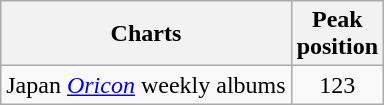<table class="wikitable sortable">
<tr>
<th>Charts</th>
<th>Peak<br>position</th>
</tr>
<tr>
<td>Japan <em><a href='#'>Oricon</a></em> weekly albums</td>
<td align="center">123</td>
</tr>
</table>
